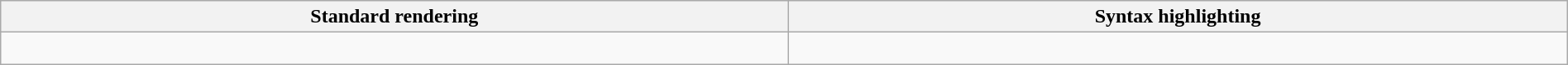<table class="wikitable" width="100%">
<tr>
<th>Standard rendering</th>
<th>Syntax highlighting</th>
</tr>
<tr>
<td><br></td>
<td><br></td>
</tr>
</table>
